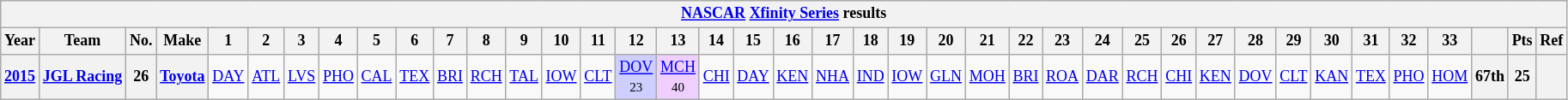<table class="wikitable" style="text-align:center; font-size:75%">
<tr>
<th colspan=42><a href='#'>NASCAR</a> <a href='#'>Xfinity Series</a> results</th>
</tr>
<tr>
<th>Year</th>
<th>Team</th>
<th>No.</th>
<th>Make</th>
<th>1</th>
<th>2</th>
<th>3</th>
<th>4</th>
<th>5</th>
<th>6</th>
<th>7</th>
<th>8</th>
<th>9</th>
<th>10</th>
<th>11</th>
<th>12</th>
<th>13</th>
<th>14</th>
<th>15</th>
<th>16</th>
<th>17</th>
<th>18</th>
<th>19</th>
<th>20</th>
<th>21</th>
<th>22</th>
<th>23</th>
<th>24</th>
<th>25</th>
<th>26</th>
<th>27</th>
<th>28</th>
<th>29</th>
<th>30</th>
<th>31</th>
<th>32</th>
<th>33</th>
<th></th>
<th>Pts</th>
<th>Ref</th>
</tr>
<tr>
<th><a href='#'>2015</a></th>
<th><a href='#'>JGL Racing</a></th>
<th>26</th>
<th><a href='#'>Toyota</a></th>
<td><a href='#'>DAY</a></td>
<td><a href='#'>ATL</a></td>
<td><a href='#'>LVS</a></td>
<td><a href='#'>PHO</a></td>
<td><a href='#'>CAL</a></td>
<td><a href='#'>TEX</a></td>
<td><a href='#'>BRI</a></td>
<td><a href='#'>RCH</a></td>
<td><a href='#'>TAL</a></td>
<td><a href='#'>IOW</a></td>
<td><a href='#'>CLT</a></td>
<td style="background:#CFCFFF;"><a href='#'>DOV</a><br><small>23</small></td>
<td style="background:#EFCFFF;"><a href='#'>MCH</a><br><small>40</small></td>
<td><a href='#'>CHI</a></td>
<td><a href='#'>DAY</a></td>
<td><a href='#'>KEN</a></td>
<td><a href='#'>NHA</a></td>
<td><a href='#'>IND</a></td>
<td><a href='#'>IOW</a></td>
<td><a href='#'>GLN</a></td>
<td><a href='#'>MOH</a></td>
<td><a href='#'>BRI</a></td>
<td><a href='#'>ROA</a></td>
<td><a href='#'>DAR</a></td>
<td><a href='#'>RCH</a></td>
<td><a href='#'>CHI</a></td>
<td><a href='#'>KEN</a></td>
<td><a href='#'>DOV</a></td>
<td><a href='#'>CLT</a></td>
<td><a href='#'>KAN</a></td>
<td><a href='#'>TEX</a></td>
<td><a href='#'>PHO</a></td>
<td><a href='#'>HOM</a></td>
<th>67th</th>
<th>25</th>
<th></th>
</tr>
</table>
